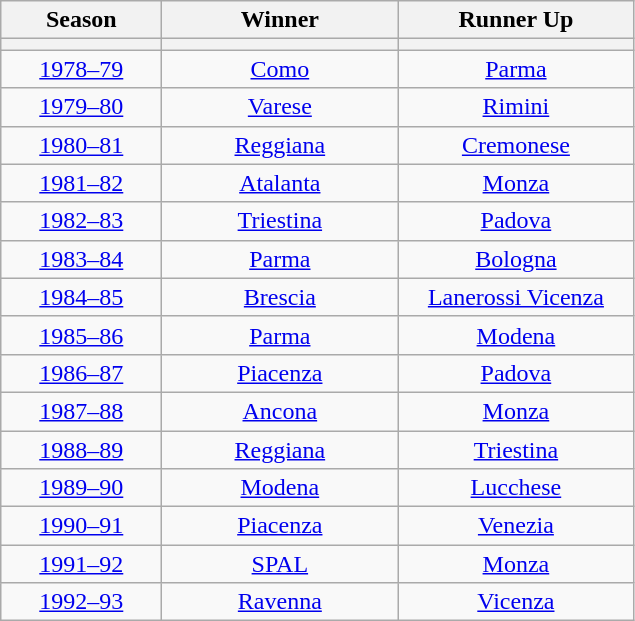<table class="wikitable" style="text-align: center">
<tr>
<th>Season</th>
<th>Winner</th>
<th>Runner Up</th>
</tr>
<tr>
<th width=100></th>
<th width=150></th>
<th width=150></th>
</tr>
<tr>
<td><a href='#'>1978–79</a></td>
<td><a href='#'>Como</a></td>
<td><a href='#'>Parma</a></td>
</tr>
<tr>
<td><a href='#'>1979–80</a></td>
<td><a href='#'>Varese</a></td>
<td><a href='#'>Rimini</a></td>
</tr>
<tr>
<td><a href='#'>1980–81</a></td>
<td><a href='#'>Reggiana</a></td>
<td><a href='#'>Cremonese</a></td>
</tr>
<tr>
<td><a href='#'>1981–82</a></td>
<td><a href='#'>Atalanta</a></td>
<td><a href='#'>Monza</a></td>
</tr>
<tr>
<td><a href='#'>1982–83</a></td>
<td><a href='#'>Triestina</a></td>
<td><a href='#'>Padova</a></td>
</tr>
<tr>
<td><a href='#'>1983–84</a></td>
<td><a href='#'>Parma</a></td>
<td><a href='#'>Bologna</a></td>
</tr>
<tr>
<td><a href='#'>1984–85</a></td>
<td><a href='#'>Brescia</a></td>
<td><a href='#'>Lanerossi Vicenza</a></td>
</tr>
<tr>
<td><a href='#'>1985–86</a></td>
<td><a href='#'>Parma</a></td>
<td><a href='#'>Modena</a></td>
</tr>
<tr>
<td><a href='#'>1986–87</a></td>
<td><a href='#'>Piacenza</a></td>
<td><a href='#'>Padova</a></td>
</tr>
<tr>
<td><a href='#'>1987–88</a></td>
<td><a href='#'>Ancona</a></td>
<td><a href='#'>Monza</a></td>
</tr>
<tr>
<td><a href='#'>1988–89</a></td>
<td><a href='#'>Reggiana</a></td>
<td><a href='#'>Triestina</a></td>
</tr>
<tr>
<td><a href='#'>1989–90</a></td>
<td><a href='#'>Modena</a></td>
<td><a href='#'>Lucchese</a></td>
</tr>
<tr>
<td><a href='#'>1990–91</a></td>
<td><a href='#'>Piacenza</a></td>
<td><a href='#'>Venezia</a></td>
</tr>
<tr>
<td><a href='#'>1991–92</a></td>
<td><a href='#'>SPAL</a></td>
<td><a href='#'>Monza</a></td>
</tr>
<tr>
<td><a href='#'>1992–93</a></td>
<td><a href='#'>Ravenna</a></td>
<td><a href='#'>Vicenza</a></td>
</tr>
</table>
